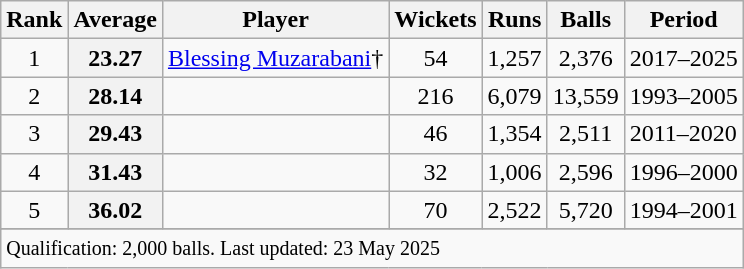<table class="wikitable plainrowheaders sortable">
<tr>
<th scope=col>Rank</th>
<th scope=col>Average</th>
<th scope=col>Player</th>
<th scope=col>Wickets</th>
<th scope=col>Runs</th>
<th scope=col>Balls</th>
<th scope=col>Period</th>
</tr>
<tr>
<td align="center">1</td>
<th scope="row" style="text-align:center;">23.27</th>
<td><a href='#'>Blessing Muzarabani</a>†</td>
<td align="center">54</td>
<td align="center">1,257</td>
<td align="center">2,376</td>
<td>2017–2025</td>
</tr>
<tr>
<td align="center">2</td>
<th scope="row" style="text-align:center;">28.14</th>
<td></td>
<td align="center">216</td>
<td align="center">6,079</td>
<td align="center">13,559</td>
<td>1993–2005</td>
</tr>
<tr>
<td align="center">3</td>
<th scope="row" style="text-align:center;">29.43</th>
<td></td>
<td align="center">46</td>
<td align="center">1,354</td>
<td align="center">2,511</td>
<td>2011–2020</td>
</tr>
<tr>
<td align="center">4</td>
<th scope="row" style="text-align:center;">31.43</th>
<td></td>
<td align="center">32</td>
<td align="center">1,006</td>
<td align="center">2,596</td>
<td>1996–2000</td>
</tr>
<tr>
<td align="center">5</td>
<th scope="row" style="text-align:center;">36.02</th>
<td></td>
<td align="center">70</td>
<td align="center">2,522</td>
<td align="center">5,720</td>
<td>1994–2001</td>
</tr>
<tr>
</tr>
<tr class=sortbottom>
<td colspan=7><small>Qualification: 2,000 balls. Last updated: 23 May 2025</small></td>
</tr>
</table>
